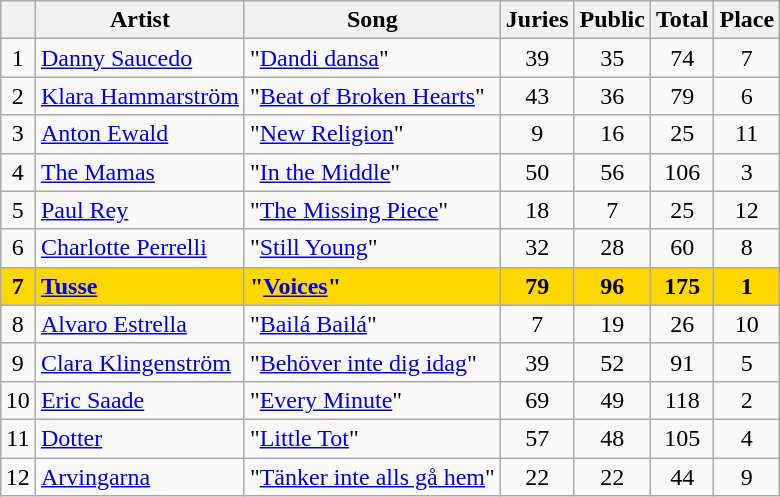<table class="sortable wikitable" style="margin: 1em auto 1em auto; text-align:center;">
<tr>
<th></th>
<th>Artist</th>
<th>Song</th>
<th>Juries</th>
<th>Public</th>
<th>Total</th>
<th>Place</th>
</tr>
<tr>
<td>1</td>
<td align="left"><a href='#'>Danny Saucedo</a></td>
<td align="left">"<a href='#'>Dandi dansa</a>"</td>
<td>39</td>
<td>35</td>
<td>74</td>
<td>7</td>
</tr>
<tr>
<td>2</td>
<td align="left"><a href='#'>Klara Hammarström</a></td>
<td align="left">"<a href='#'>Beat of Broken Hearts</a>"</td>
<td>43</td>
<td>36</td>
<td>79</td>
<td>6</td>
</tr>
<tr>
<td>3</td>
<td align="left"><a href='#'>Anton Ewald</a></td>
<td align="left">"<a href='#'>New Religion</a>"</td>
<td>9</td>
<td>16</td>
<td>25</td>
<td>11</td>
</tr>
<tr>
<td>4</td>
<td align="left"><a href='#'>The Mamas</a></td>
<td align="left">"<a href='#'>In the Middle</a>"</td>
<td>50</td>
<td>56</td>
<td>106</td>
<td>3</td>
</tr>
<tr>
<td>5</td>
<td align="left"><a href='#'>Paul Rey</a></td>
<td align="left">"<a href='#'>The Missing Piece</a>"</td>
<td>18</td>
<td>7</td>
<td>25</td>
<td>12</td>
</tr>
<tr>
<td>6</td>
<td align="left"><a href='#'>Charlotte Perrelli</a></td>
<td align="left">"<a href='#'>Still Young</a>"</td>
<td>32</td>
<td>28</td>
<td>60</td>
<td>8</td>
</tr>
<tr style="font-weight:bold;background:gold;">
<td>7</td>
<td align="left"><a href='#'>Tusse</a></td>
<td align="left">"<a href='#'>Voices</a>"</td>
<td>79</td>
<td>96</td>
<td>175</td>
<td>1</td>
</tr>
<tr>
<td>8</td>
<td align="left"><a href='#'>Alvaro Estrella</a></td>
<td align="left">"<a href='#'>Bailá Bailá</a>"</td>
<td>7</td>
<td>19</td>
<td>26</td>
<td>10</td>
</tr>
<tr>
<td>9</td>
<td align="left"><a href='#'>Clara Klingenström</a></td>
<td align="left">"<a href='#'>Behöver inte dig idag</a>"</td>
<td>39</td>
<td>52</td>
<td>91</td>
<td>5</td>
</tr>
<tr>
<td>10</td>
<td align="left"><a href='#'>Eric Saade</a></td>
<td align="left">"<a href='#'>Every Minute</a>"</td>
<td>69</td>
<td>49</td>
<td>118</td>
<td>2</td>
</tr>
<tr>
<td>11</td>
<td align="left"><a href='#'>Dotter</a></td>
<td align="left">"<a href='#'>Little Tot</a>"</td>
<td>57</td>
<td>48</td>
<td>105</td>
<td>4</td>
</tr>
<tr>
<td>12</td>
<td align="left"><a href='#'>Arvingarna</a></td>
<td align="left">"<a href='#'>Tänker inte alls gå hem</a>"</td>
<td>22</td>
<td>22</td>
<td>44</td>
<td>9</td>
</tr>
</table>
